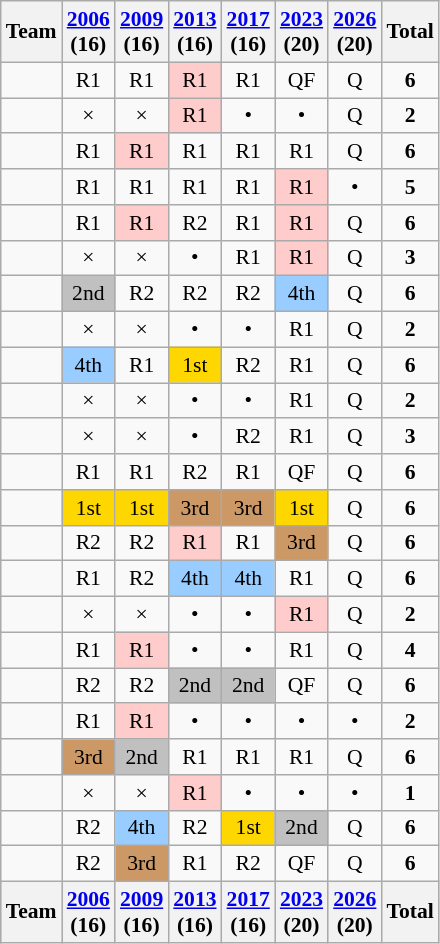<table class="wikitable" style="text-align:center; font-size:90%;">
<tr>
<th scope="col">Team</th>
<th scope="col"><a href='#'>2006</a><br>(16)</th>
<th scope="col"><a href='#'>2009</a><br>(16)</th>
<th scope="col"><a href='#'>2013</a><br>(16)</th>
<th scope="col"><a href='#'>2017</a><br>(16)</th>
<th scope="col"><a href='#'>2023</a><br>(20)</th>
<th scope="col"><a href='#'>2026</a><br>(20)</th>
<th scope="col">Total</th>
</tr>
<tr align=center>
<td align=left></td>
<td>R1<br></td>
<td>R1<br></td>
<td bgcolor=#ffcccc>R1<br></td>
<td>R1<br></td>
<td>QF<br></td>
<td>Q</td>
<td><strong>6</strong></td>
</tr>
<tr align=center>
<td align=left></td>
<td>×</td>
<td>×</td>
<td bgcolor=#ffcccc>R1<br></td>
<td>•</td>
<td>•</td>
<td>Q</td>
<td><strong>2</strong></td>
</tr>
<tr align=center>
<td align=left></td>
<td>R1<br></td>
<td bgcolor=#ffcccc>R1<br></td>
<td>R1<br></td>
<td>R1<br></td>
<td>R1<br></td>
<td>Q</td>
<td><strong>6</strong></td>
</tr>
<tr align=center>
<td align=left></td>
<td>R1<br></td>
<td>R1<br></td>
<td>R1<br></td>
<td>R1<br></td>
<td bgcolor=#ffcccc>R1<br></td>
<td>•</td>
<td><strong>5</strong></td>
</tr>
<tr align=center>
<td align=left></td>
<td>R1<br></td>
<td bgcolor=#ffcccc>R1<br></td>
<td>R2<br></td>
<td>R1<br></td>
<td bgcolor=#ffcccc>R1<br></td>
<td>Q</td>
<td><strong>6</strong></td>
</tr>
<tr align=center>
<td align=left></td>
<td>×</td>
<td>×</td>
<td>•</td>
<td>R1<br></td>
<td bgcolor=#ffcccc>R1<br></td>
<td>Q</td>
<td><strong>3</strong></td>
</tr>
<tr align=center>
<td align=left></td>
<td bgcolor=silver>2nd</td>
<td>R2<br></td>
<td>R2<br></td>
<td>R2<br></td>
<td bgcolor=#9acdff>4th</td>
<td>Q</td>
<td><strong>6</strong></td>
</tr>
<tr align=center>
<td align=left></td>
<td>×</td>
<td>×</td>
<td>•</td>
<td>•</td>
<td>R1<br></td>
<td>Q</td>
<td><strong>2</strong></td>
</tr>
<tr align=center>
<td align=left></td>
<td bgcolor=#9acdff>4th</td>
<td>R1<br></td>
<td bgcolor=gold>1st</td>
<td>R2<br></td>
<td>R1<br></td>
<td>Q</td>
<td><strong>6</strong></td>
</tr>
<tr align=center>
<td align=left></td>
<td>×</td>
<td>×</td>
<td>•</td>
<td>•</td>
<td>R1<br></td>
<td>Q</td>
<td><strong>2</strong></td>
</tr>
<tr align=center>
<td align=left></td>
<td>×</td>
<td>×</td>
<td>•</td>
<td>R2<br></td>
<td>R1<br></td>
<td>Q</td>
<td><strong>3</strong></td>
</tr>
<tr align=center>
<td align=left></td>
<td>R1<br></td>
<td>R1<br></td>
<td>R2<br></td>
<td>R1<br></td>
<td>QF<br></td>
<td>Q</td>
<td><strong>6</strong></td>
</tr>
<tr align=center>
<td align=left></td>
<td bgcolor=gold>1st</td>
<td bgcolor=gold>1st</td>
<td bgcolor=#cc9966>3rd</td>
<td bgcolor=#cc9966>3rd</td>
<td bgcolor=gold>1st</td>
<td>Q</td>
<td><strong>6</strong></td>
</tr>
<tr align=center>
<td align=left></td>
<td>R2<br></td>
<td>R2<br></td>
<td bgcolor=#ffcccc>R1<br></td>
<td>R1<br></td>
<td bgcolor=#cc9966>3rd</td>
<td>Q</td>
<td><strong>6</strong></td>
</tr>
<tr align=center>
<td align=left></td>
<td>R1<br></td>
<td>R2<br></td>
<td bgcolor=#9acdff>4th</td>
<td bgcolor=#9acdff>4th</td>
<td>R1<br></td>
<td>Q</td>
<td><strong>6</strong></td>
</tr>
<tr align=center>
<td align=left></td>
<td>×</td>
<td>×</td>
<td>•</td>
<td>•</td>
<td bgcolor=#ffcccc>R1<br></td>
<td>Q</td>
<td><strong>2</strong></td>
</tr>
<tr align=center>
<td align=left></td>
<td>R1<br></td>
<td bgcolor=#ffcccc>R1<br></td>
<td>•</td>
<td>•</td>
<td>R1<br></td>
<td>Q</td>
<td><strong>4</strong></td>
</tr>
<tr align=center>
<td align=left></td>
<td>R2<br></td>
<td>R2<br></td>
<td bgcolor=silver>2nd</td>
<td bgcolor=silver>2nd</td>
<td>QF<br></td>
<td>Q</td>
<td><strong>6</strong></td>
</tr>
<tr align=center>
<td align=left></td>
<td>R1<br></td>
<td bgcolor=#ffcccc>R1<br></td>
<td>•</td>
<td>•</td>
<td>•</td>
<td>•</td>
<td><strong>2</strong></td>
</tr>
<tr align=center>
<td align=left></td>
<td bgcolor=#cc9966>3rd</td>
<td bgcolor=silver>2nd</td>
<td>R1<br></td>
<td>R1<br></td>
<td>R1<br></td>
<td>Q</td>
<td><strong>6</strong></td>
</tr>
<tr align=center>
<td align=left></td>
<td>×</td>
<td>×</td>
<td bgcolor=#ffcccc>R1<br></td>
<td>•</td>
<td>•</td>
<td>•</td>
<td><strong>1</strong></td>
</tr>
<tr align=center>
<td align=left></td>
<td>R2<br></td>
<td bgcolor=#9acdff>4th</td>
<td>R2<br></td>
<td bgcolor=gold>1st</td>
<td bgcolor=silver>2nd</td>
<td>Q</td>
<td><strong>6</strong></td>
</tr>
<tr align=center>
<td align=left></td>
<td>R2<br></td>
<td bgcolor=#cc9966>3rd</td>
<td>R1<br></td>
<td>R2<br></td>
<td>QF<br></td>
<td>Q</td>
<td><strong>6</strong></td>
</tr>
<tr style="background:#cccccc;" align=center>
<th scope="col">Team</th>
<th scope="col"><a href='#'>2006</a><br>(16)</th>
<th scope="col"><a href='#'>2009</a><br>(16)</th>
<th scope="col"><a href='#'>2013</a><br>(16)</th>
<th scope="col"><a href='#'>2017</a><br>(16)</th>
<th scope="col"><a href='#'>2023</a><br>(20)</th>
<th scope="col"><a href='#'>2026</a><br>(20)</th>
<th scope="col">Total</th>
</tr>
</table>
